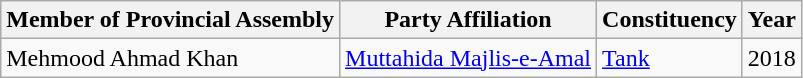<table class="wikitable sortable">
<tr>
<th>Member of Provincial Assembly</th>
<th>Party Affiliation</th>
<th>Constituency</th>
<th>Year</th>
</tr>
<tr>
<td>Mehmood Ahmad Khan</td>
<td><a href='#'>Muttahida Majlis-e-Amal</a></td>
<td><a href='#'>Tank</a></td>
<td>2018</td>
</tr>
</table>
